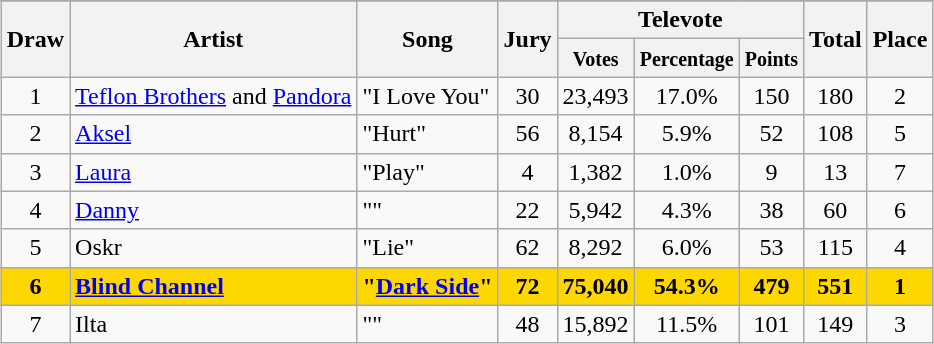<table class="sortable wikitable nowraplinks" style="margin: 1em auto 1em auto; text-align:center">
<tr>
</tr>
<tr>
<th scope="col" rowspan="2">Draw</th>
<th scope="col" rowspan="2">Artist</th>
<th scope="col" rowspan="2">Song</th>
<th scope="col" rowspan="2">Jury</th>
<th scope="col" colspan="3">Televote</th>
<th scope="col" rowspan="2">Total</th>
<th scope="col" rowspan="2">Place</th>
</tr>
<tr>
<th scope="col"><small>Votes</small></th>
<th scope="col"><small>Percentage</small></th>
<th scope="col"><small>Points</small></th>
</tr>
<tr>
<td>1</td>
<td align="left"><a href='#'>Teflon Brothers</a> and <a href='#'>Pandora</a></td>
<td align="left">"I Love You"</td>
<td>30</td>
<td>23,493</td>
<td>17.0%</td>
<td>150</td>
<td>180</td>
<td>2</td>
</tr>
<tr>
<td>2</td>
<td align="left"><a href='#'>Aksel</a></td>
<td align="left">"Hurt"</td>
<td>56</td>
<td>8,154</td>
<td>5.9%</td>
<td>52</td>
<td>108</td>
<td>5</td>
</tr>
<tr>
<td>3</td>
<td align="left"><a href='#'>Laura</a></td>
<td align="left">"Play"</td>
<td>4</td>
<td>1,382</td>
<td>1.0%</td>
<td>9</td>
<td>13</td>
<td>7</td>
</tr>
<tr>
<td>4</td>
<td align="left"><a href='#'>Danny</a></td>
<td align="left">""</td>
<td>22</td>
<td>5,942</td>
<td>4.3%</td>
<td>38</td>
<td>60</td>
<td>6</td>
</tr>
<tr>
<td>5</td>
<td align="left">Oskr</td>
<td align="left">"Lie"</td>
<td>62</td>
<td>8,292</td>
<td>6.0%</td>
<td>53</td>
<td>115</td>
<td>4</td>
</tr>
<tr style="font-weight:bold; background:gold;">
<td>6</td>
<td align="left"><a href='#'>Blind Channel</a></td>
<td align="left">"<a href='#'>Dark Side</a>"</td>
<td>72</td>
<td>75,040</td>
<td>54.3%</td>
<td>479</td>
<td>551</td>
<td>1</td>
</tr>
<tr>
<td>7</td>
<td align="left">Ilta</td>
<td align="left">""</td>
<td>48</td>
<td>15,892</td>
<td>11.5%</td>
<td>101</td>
<td>149</td>
<td>3</td>
</tr>
</table>
